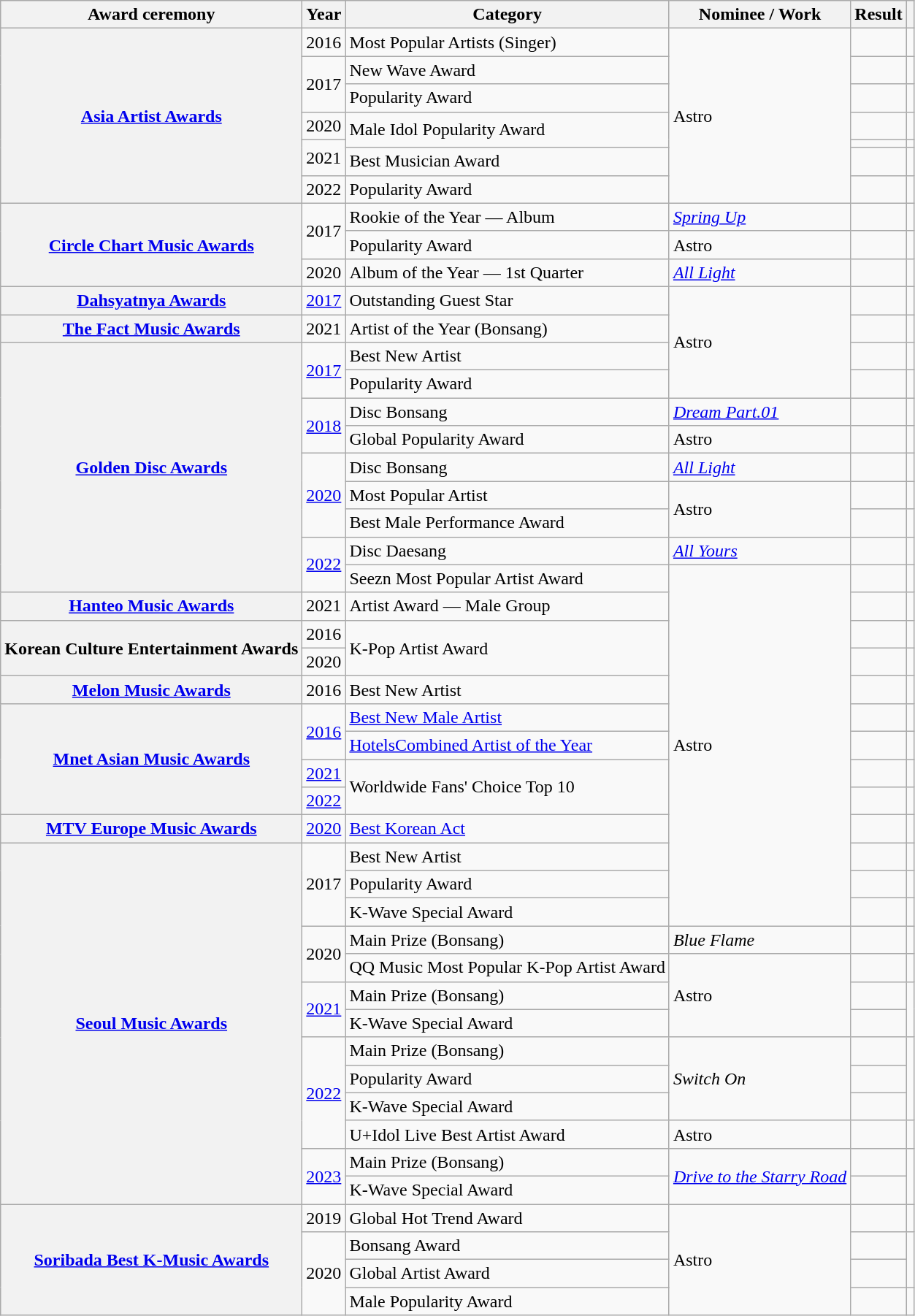<table class="wikitable sortable plainrowheaders">
<tr>
<th scope="col">Award ceremony</th>
<th scope="col">Year</th>
<th scope="col">Category</th>
<th scope="col">Nominee / Work</th>
<th scope="col">Result</th>
<th scope="col" class="unsortable"></th>
</tr>
<tr>
<th scope="row" rowspan="7"><a href='#'>Asia Artist Awards</a></th>
<td align="center">2016</td>
<td>Most Popular Artists (Singer)</td>
<td rowspan="7">Astro</td>
<td></td>
<td align="center"></td>
</tr>
<tr>
<td rowspan="2" align="center">2017</td>
<td>New Wave Award</td>
<td></td>
<td align="center"></td>
</tr>
<tr>
<td>Popularity Award</td>
<td></td>
<td align="center"></td>
</tr>
<tr>
<td align="center">2020</td>
<td rowspan="2">Male Idol Popularity Award</td>
<td></td>
<td align="center"></td>
</tr>
<tr>
<td rowspan="2" align="center">2021</td>
<td></td>
<td align="center"></td>
</tr>
<tr>
<td>Best Musician Award</td>
<td></td>
<td align="center"></td>
</tr>
<tr>
<td align="center">2022</td>
<td>Popularity Award</td>
<td></td>
<td align="center"></td>
</tr>
<tr>
<th scope="row" rowspan="3"><a href='#'>Circle Chart Music Awards</a></th>
<td rowspan="2" align="center">2017</td>
<td>Rookie of the Year — Album</td>
<td><em><a href='#'>Spring Up</a></em></td>
<td></td>
<td align="center"></td>
</tr>
<tr>
<td>Popularity Award</td>
<td>Astro</td>
<td></td>
<td align="center"></td>
</tr>
<tr>
<td align="center">2020</td>
<td>Album of the Year — 1st Quarter</td>
<td><em><a href='#'>All Light</a></em></td>
<td></td>
<td align="center"></td>
</tr>
<tr>
<th scope="row"><a href='#'>Dahsyatnya Awards</a></th>
<td align="center"><a href='#'>2017</a></td>
<td>Outstanding Guest Star</td>
<td rowspan="4">Astro</td>
<td></td>
<td align="center"></td>
</tr>
<tr>
<th scope="row"><a href='#'>The Fact Music Awards</a></th>
<td align="center">2021</td>
<td>Artist of the Year (Bonsang)</td>
<td></td>
<td align="center"></td>
</tr>
<tr>
<th scope="row" rowspan="9"><a href='#'>Golden Disc Awards</a></th>
<td rowspan="2" align="center"><a href='#'>2017</a></td>
<td>Best New Artist</td>
<td></td>
<td align="center"></td>
</tr>
<tr>
<td>Popularity Award</td>
<td></td>
<td align="center"></td>
</tr>
<tr>
<td rowspan="2" align="center"><a href='#'>2018</a></td>
<td>Disc Bonsang</td>
<td><em><a href='#'>Dream Part.01</a></em></td>
<td></td>
<td align="center"></td>
</tr>
<tr>
<td>Global Popularity Award</td>
<td>Astro</td>
<td></td>
<td align="center"></td>
</tr>
<tr>
<td rowspan="3" align="center"><a href='#'>2020</a></td>
<td>Disc Bonsang</td>
<td><em><a href='#'>All Light</a></em></td>
<td></td>
<td align="center"></td>
</tr>
<tr>
<td>Most Popular Artist</td>
<td rowspan="2">Astro</td>
<td></td>
<td align="center"></td>
</tr>
<tr>
<td>Best Male Performance Award</td>
<td></td>
<td align="center"></td>
</tr>
<tr>
<td rowspan="2" align="center"><a href='#'>2022</a></td>
<td>Disc Daesang</td>
<td><em><a href='#'>All Yours</a></em></td>
<td></td>
<td align="center"></td>
</tr>
<tr>
<td>Seezn Most Popular Artist Award</td>
<td rowspan="13">Astro</td>
<td></td>
<td align="center"></td>
</tr>
<tr>
<th scope="row"><a href='#'>Hanteo Music Awards</a></th>
<td align="center">2021</td>
<td>Artist Award — Male Group</td>
<td></td>
<td align="center"></td>
</tr>
<tr>
<th scope="row" rowspan="2">Korean Culture Entertainment Awards</th>
<td align="center">2016</td>
<td rowspan="2">K-Pop Artist Award</td>
<td></td>
<td align="center"></td>
</tr>
<tr>
<td align="center">2020</td>
<td></td>
<td align="center"></td>
</tr>
<tr>
<th scope="row"><a href='#'>Melon Music Awards</a></th>
<td align="center">2016</td>
<td>Best New Artist</td>
<td></td>
<td align="center"></td>
</tr>
<tr>
<th scope="row" rowspan="4"><a href='#'>Mnet Asian Music Awards</a></th>
<td rowspan="2" align="center"><a href='#'>2016</a></td>
<td><a href='#'>Best New Male Artist</a></td>
<td></td>
<td align="center"></td>
</tr>
<tr>
<td><a href='#'>HotelsCombined Artist of the Year</a></td>
<td></td>
<td align="center"></td>
</tr>
<tr>
<td align="center"><a href='#'>2021</a></td>
<td rowspan="2">Worldwide Fans' Choice Top 10</td>
<td></td>
<td align="center"></td>
</tr>
<tr>
<td align="center"><a href='#'>2022</a></td>
<td></td>
<td align="center"></td>
</tr>
<tr>
<th scope="row"><a href='#'>MTV Europe Music Awards</a></th>
<td align="center"><a href='#'>2020</a></td>
<td><a href='#'>Best Korean Act</a></td>
<td></td>
<td align="center"></td>
</tr>
<tr>
<th scope="row" rowspan="13"><a href='#'>Seoul Music Awards</a></th>
<td rowspan="3" align="center">2017</td>
<td>Best New Artist</td>
<td></td>
<td align="center"></td>
</tr>
<tr>
<td>Popularity Award</td>
<td></td>
<td align="center"></td>
</tr>
<tr>
<td>K-Wave Special Award</td>
<td></td>
<td align="center"></td>
</tr>
<tr>
<td rowspan="2" align="center">2020</td>
<td>Main Prize (Bonsang)</td>
<td><em>Blue Flame</em></td>
<td></td>
<td align="center"></td>
</tr>
<tr>
<td>QQ Music Most Popular K-Pop Artist Award</td>
<td rowspan="3">Astro</td>
<td></td>
<td align="center"></td>
</tr>
<tr>
<td rowspan="2" align="center"><a href='#'>2021</a></td>
<td>Main Prize (Bonsang)</td>
<td></td>
<td rowspan="2" align="center"></td>
</tr>
<tr>
<td>K-Wave Special Award</td>
<td></td>
</tr>
<tr>
<td rowspan="4" align="center"><a href='#'>2022</a></td>
<td>Main Prize (Bonsang)</td>
<td rowspan="3"><em>Switch On</em></td>
<td></td>
<td align="center" rowspan="3"></td>
</tr>
<tr>
<td>Popularity Award</td>
<td></td>
</tr>
<tr>
<td>K-Wave Special Award</td>
<td></td>
</tr>
<tr>
<td>U+Idol Live Best Artist Award</td>
<td>Astro</td>
<td></td>
<td align="center"></td>
</tr>
<tr>
<td rowspan="2" align="center"><a href='#'>2023</a></td>
<td>Main Prize (Bonsang)</td>
<td rowspan="2"><em><a href='#'>Drive to the Starry Road</a></em></td>
<td></td>
<td rowspan="2" align="center"></td>
</tr>
<tr>
<td>K-Wave Special Award</td>
<td></td>
</tr>
<tr>
<th scope="row" rowspan="4"><a href='#'>Soribada Best K-Music Awards</a></th>
<td align="center">2019</td>
<td>Global Hot Trend Award</td>
<td rowspan="4">Astro</td>
<td></td>
<td align="center"></td>
</tr>
<tr>
<td rowspan="3" align="center">2020</td>
<td>Bonsang Award</td>
<td></td>
<td rowspan="2" align="center"></td>
</tr>
<tr>
<td>Global Artist Award</td>
<td></td>
</tr>
<tr>
<td>Male Popularity Award</td>
<td></td>
<td align="center"></td>
</tr>
</table>
